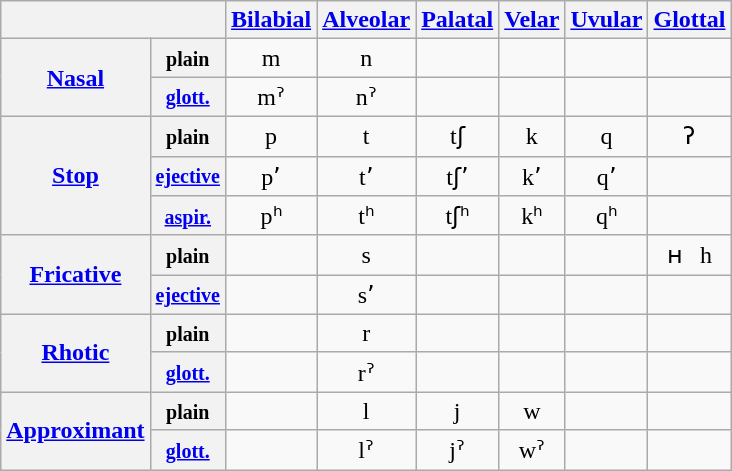<table class="IPA wikitable">
<tr>
<th colspan="2"> </th>
<th><a href='#'>Bilabial</a></th>
<th><a href='#'>Alveolar</a></th>
<th><a href='#'>Palatal</a></th>
<th><a href='#'>Velar</a></th>
<th><a href='#'>Uvular</a></th>
<th><a href='#'>Glottal</a></th>
</tr>
<tr align=center>
<th rowspan="2"><a href='#'>Nasal</a></th>
<th><small>plain</small></th>
<td>m</td>
<td>n</td>
<td> </td>
<td> </td>
<td> </td>
<td> </td>
</tr>
<tr align=center>
<th><small><a href='#'>glott.</a></small></th>
<td>mˀ</td>
<td>nˀ</td>
<td> </td>
<td> </td>
<td> </td>
<td> </td>
</tr>
<tr align=center>
<th rowspan="3"><a href='#'>Stop</a></th>
<th><small>plain</small></th>
<td>p</td>
<td>t</td>
<td>tʃ</td>
<td>k</td>
<td>q</td>
<td>ʔ</td>
</tr>
<tr align=center>
<th><small><a href='#'>ejective</a></small></th>
<td>pʼ</td>
<td>tʼ</td>
<td>tʃʼ</td>
<td>kʼ</td>
<td>qʼ</td>
<td></td>
</tr>
<tr align=center>
<th><small><a href='#'>aspir.</a></small></th>
<td>pʰ</td>
<td>tʰ</td>
<td>tʃʰ</td>
<td>kʰ</td>
<td>qʰ</td>
<td></td>
</tr>
<tr align=center>
<th rowspan="2"><a href='#'>Fricative</a></th>
<th><small>plain</small></th>
<td> </td>
<td>s</td>
<td> </td>
<td> </td>
<td> </td>
<td>ʜ   h</td>
</tr>
<tr align=center>
<th><small><a href='#'>ejective</a></small></th>
<td> </td>
<td>sʼ</td>
<td> </td>
<td> </td>
<td> </td>
<td> </td>
</tr>
<tr align=center>
<th rowspan="2"><a href='#'>Rhotic</a></th>
<th><small>plain</small></th>
<td> </td>
<td>r</td>
<td> </td>
<td> </td>
<td> </td>
<td> </td>
</tr>
<tr align=center>
<th><small><a href='#'>glott.</a></small></th>
<td> </td>
<td>rˀ</td>
<td> </td>
<td> </td>
<td> </td>
<td> </td>
</tr>
<tr align=center>
<th rowspan="2"><a href='#'>Approximant</a></th>
<th><small>plain</small></th>
<td> </td>
<td>l</td>
<td>j</td>
<td>w</td>
<td> </td>
<td> </td>
</tr>
<tr align=center>
<th><small><a href='#'>glott.</a></small></th>
<td> </td>
<td>lˀ</td>
<td>jˀ</td>
<td>wˀ</td>
<td> </td>
<td> </td>
</tr>
</table>
